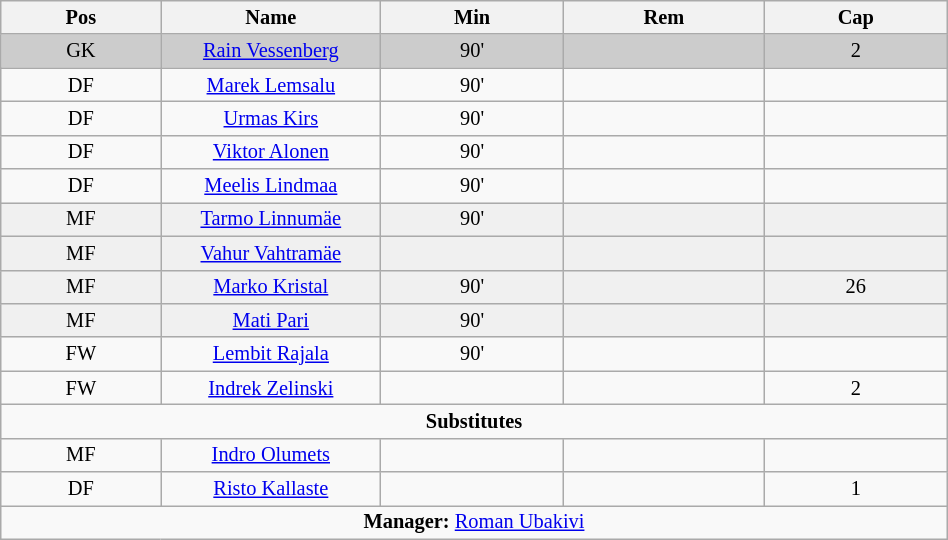<table class="wikitable collapsible collapsed" align="center" style="font-size:85%; text-align:center;" width="50%">
<tr>
<th>Pos</th>
<th width=140>Name</th>
<th>Min</th>
<th>Rem</th>
<th>Cap</th>
</tr>
<tr bgcolor="cccccc">
<td>GK</td>
<td><a href='#'>Rain Vessenberg</a></td>
<td>90'</td>
<td></td>
<td>2</td>
</tr>
<tr>
<td>DF</td>
<td><a href='#'>Marek Lemsalu</a></td>
<td>90'</td>
<td></td>
<td></td>
</tr>
<tr>
<td>DF</td>
<td><a href='#'>Urmas Kirs</a></td>
<td>90'</td>
<td></td>
<td></td>
</tr>
<tr>
<td>DF</td>
<td><a href='#'>Viktor Alonen</a></td>
<td>90'</td>
<td></td>
<td></td>
</tr>
<tr>
<td>DF</td>
<td><a href='#'>Meelis Lindmaa</a></td>
<td>90'</td>
<td></td>
<td></td>
</tr>
<tr bgcolor="#F0F0F0">
<td>MF</td>
<td><a href='#'>Tarmo Linnumäe</a></td>
<td>90'</td>
<td></td>
<td></td>
</tr>
<tr bgcolor="#F0F0F0">
<td>MF</td>
<td><a href='#'>Vahur Vahtramäe</a></td>
<td></td>
<td></td>
<td></td>
</tr>
<tr bgcolor="#F0F0F0">
<td>MF</td>
<td><a href='#'>Marko Kristal</a></td>
<td>90'</td>
<td></td>
<td>26</td>
</tr>
<tr bgcolor="#F0F0F0">
<td>MF</td>
<td><a href='#'>Mati Pari</a></td>
<td>90'</td>
<td></td>
<td></td>
</tr>
<tr>
<td>FW</td>
<td><a href='#'>Lembit Rajala</a></td>
<td>90'</td>
<td></td>
<td></td>
</tr>
<tr>
<td>FW</td>
<td><a href='#'>Indrek Zelinski</a></td>
<td></td>
<td></td>
<td>2</td>
</tr>
<tr>
<td colspan=5 align=center><strong>Substitutes</strong></td>
</tr>
<tr>
<td>MF</td>
<td><a href='#'>Indro Olumets</a></td>
<td></td>
<td></td>
<td></td>
</tr>
<tr>
<td>DF</td>
<td><a href='#'>Risto Kallaste</a></td>
<td></td>
<td></td>
<td>1</td>
</tr>
<tr>
<td colspan=5 align=center><strong>Manager:</strong>  <a href='#'>Roman Ubakivi</a></td>
</tr>
</table>
